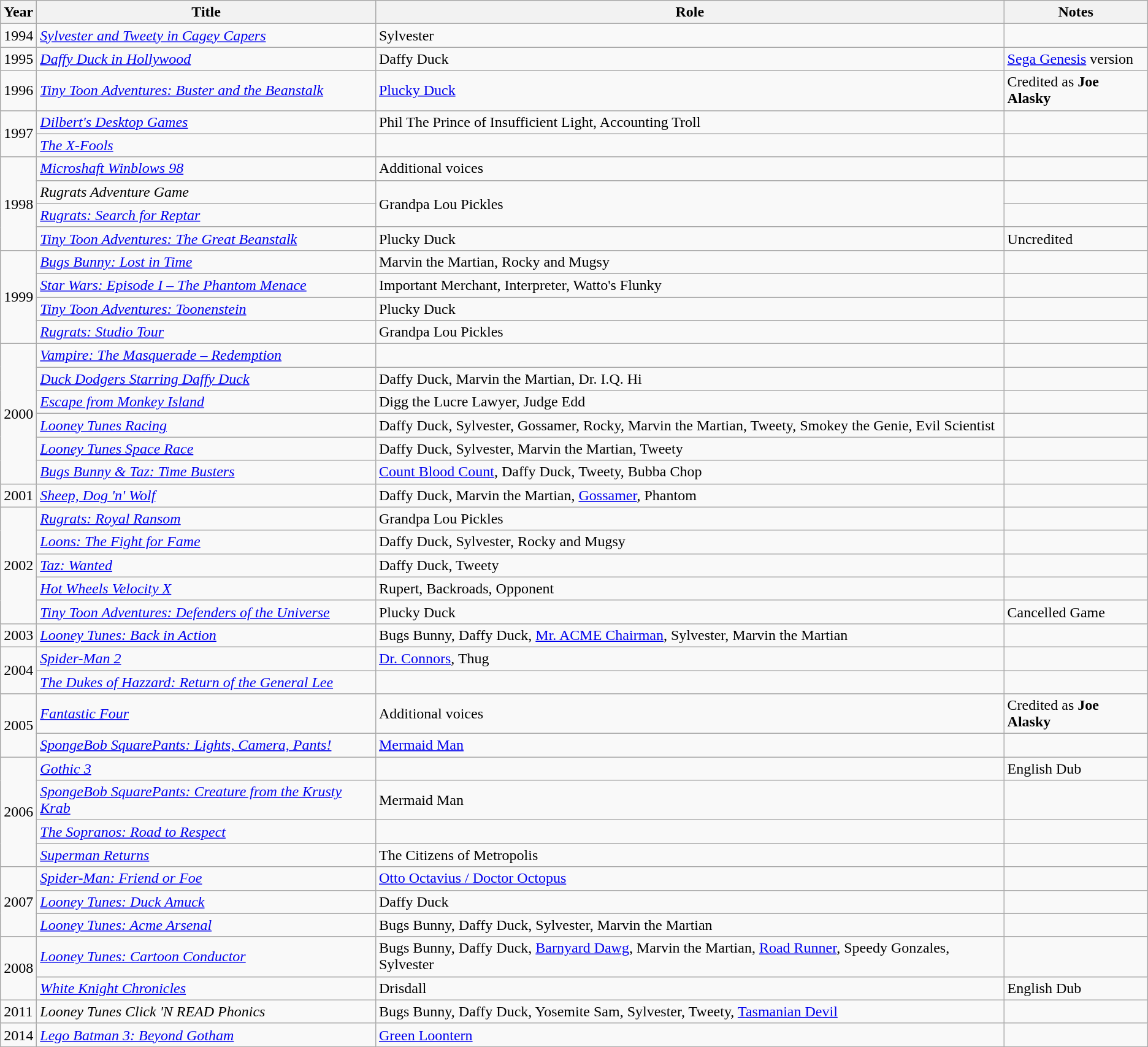<table class="wikitable sortable">
<tr>
<th>Year</th>
<th>Title</th>
<th>Role</th>
<th>Notes</th>
</tr>
<tr>
<td>1994</td>
<td><em><a href='#'>Sylvester and Tweety in Cagey Capers</a></em></td>
<td>Sylvester</td>
<td></td>
</tr>
<tr>
<td>1995</td>
<td><em><a href='#'>Daffy Duck in Hollywood</a></em></td>
<td>Daffy Duck</td>
<td><a href='#'>Sega Genesis</a> version</td>
</tr>
<tr>
<td>1996</td>
<td><em><a href='#'>Tiny Toon Adventures: Buster and the Beanstalk</a></em></td>
<td><a href='#'>Plucky Duck</a></td>
<td>Credited as <strong>Joe Alasky</strong></td>
</tr>
<tr>
<td rowspan=2>1997</td>
<td><em><a href='#'>Dilbert's Desktop Games</a></em></td>
<td>Phil The Prince of Insufficient Light, Accounting Troll</td>
<td></td>
</tr>
<tr>
<td><em><a href='#'>The X-Fools</a></em></td>
<td></td>
<td></td>
</tr>
<tr>
<td rowspan=4>1998</td>
<td><em><a href='#'>Microshaft Winblows 98</a></em></td>
<td>Additional voices</td>
<td></td>
</tr>
<tr>
<td><em>Rugrats Adventure Game</em></td>
<td rowspan=2>Grandpa Lou Pickles</td>
<td></td>
</tr>
<tr>
<td><em><a href='#'>Rugrats: Search for Reptar</a></em></td>
<td></td>
</tr>
<tr>
<td><em><a href='#'>Tiny Toon Adventures: The Great Beanstalk</a></em></td>
<td>Plucky Duck</td>
<td>Uncredited</td>
</tr>
<tr>
<td rowspan=4>1999</td>
<td><em><a href='#'>Bugs Bunny: Lost in Time</a></em></td>
<td>Marvin the Martian, Rocky and Mugsy</td>
<td></td>
</tr>
<tr>
<td><em><a href='#'>Star Wars: Episode I – The Phantom Menace</a></em></td>
<td>Important Merchant, Interpreter, Watto's Flunky</td>
<td></td>
</tr>
<tr>
<td><em><a href='#'>Tiny Toon Adventures: Toonenstein</a></em></td>
<td>Plucky Duck</td>
<td></td>
</tr>
<tr>
<td><em><a href='#'>Rugrats: Studio Tour</a></em></td>
<td>Grandpa Lou Pickles</td>
<td></td>
</tr>
<tr>
<td rowspan=6>2000</td>
<td><em><a href='#'>Vampire: The Masquerade – Redemption</a></em></td>
<td></td>
<td></td>
</tr>
<tr>
<td><em><a href='#'>Duck Dodgers Starring Daffy Duck</a></em></td>
<td>Daffy Duck, Marvin the Martian, Dr. I.Q. Hi</td>
<td></td>
</tr>
<tr>
<td><em><a href='#'>Escape from Monkey Island</a></em></td>
<td>Digg the Lucre Lawyer, Judge Edd</td>
<td></td>
</tr>
<tr>
<td><em><a href='#'>Looney Tunes Racing</a></em></td>
<td>Daffy Duck, Sylvester, Gossamer, Rocky, Marvin the Martian, Tweety, Smokey the Genie, Evil Scientist</td>
<td></td>
</tr>
<tr>
<td><em><a href='#'>Looney Tunes Space Race</a></em></td>
<td>Daffy Duck, Sylvester, Marvin the Martian, Tweety</td>
<td></td>
</tr>
<tr>
<td><em><a href='#'>Bugs Bunny & Taz: Time Busters</a></em></td>
<td><a href='#'>Count Blood Count</a>, Daffy Duck, Tweety, Bubba Chop</td>
<td></td>
</tr>
<tr>
<td>2001</td>
<td><em><a href='#'>Sheep, Dog 'n' Wolf</a></em></td>
<td>Daffy Duck, Marvin the Martian, <a href='#'>Gossamer</a>, Phantom</td>
<td></td>
</tr>
<tr>
<td rowspan=5>2002</td>
<td><em><a href='#'>Rugrats: Royal Ransom</a></em></td>
<td>Grandpa Lou Pickles</td>
<td></td>
</tr>
<tr>
<td><em><a href='#'>Loons: The Fight for Fame</a></em></td>
<td>Daffy Duck, Sylvester, Rocky and Mugsy</td>
<td></td>
</tr>
<tr>
<td><em><a href='#'>Taz: Wanted</a></em></td>
<td>Daffy Duck, Tweety</td>
<td></td>
</tr>
<tr>
<td><em><a href='#'>Hot Wheels Velocity X</a></em></td>
<td>Rupert, Backroads, Opponent</td>
<td></td>
</tr>
<tr>
<td><em><a href='#'>Tiny Toon Adventures: Defenders of the Universe</a></em></td>
<td>Plucky Duck</td>
<td>Cancelled Game</td>
</tr>
<tr>
<td>2003</td>
<td><em><a href='#'>Looney Tunes: Back in Action</a></em></td>
<td>Bugs Bunny, Daffy Duck, <a href='#'>Mr. ACME Chairman</a>, Sylvester, Marvin the Martian</td>
<td></td>
</tr>
<tr>
<td rowspan=2>2004</td>
<td><em><a href='#'>Spider-Man 2</a></em></td>
<td><a href='#'>Dr. Connors</a>, Thug</td>
<td></td>
</tr>
<tr>
<td><em><a href='#'>The Dukes of Hazzard: Return of the General Lee</a></em></td>
<td rowspan2></td>
</tr>
<tr>
<td rowspan=2>2005</td>
<td><em><a href='#'>Fantastic Four</a></em></td>
<td>Additional voices</td>
<td>Credited as <strong>Joe Alasky</strong></td>
</tr>
<tr>
<td><em><a href='#'>SpongeBob SquarePants: Lights, Camera, Pants!</a></em></td>
<td><a href='#'>Mermaid Man</a></td>
<td></td>
</tr>
<tr>
<td rowspan=4>2006</td>
<td><em><a href='#'>Gothic 3</a></em></td>
<td></td>
<td>English Dub</td>
</tr>
<tr>
<td><em><a href='#'>SpongeBob SquarePants: Creature from the Krusty Krab</a></em></td>
<td>Mermaid Man</td>
<td></td>
</tr>
<tr>
<td><em><a href='#'>The Sopranos: Road to Respect</a></em></td>
<td></td>
<td></td>
</tr>
<tr>
<td><em><a href='#'>Superman Returns</a></em></td>
<td>The Citizens of Metropolis</td>
<td></td>
</tr>
<tr>
<td rowspan=3>2007</td>
<td><em><a href='#'>Spider-Man: Friend or Foe</a></em></td>
<td><a href='#'>Otto Octavius / Doctor Octopus</a></td>
<td></td>
</tr>
<tr>
<td><em><a href='#'>Looney Tunes: Duck Amuck</a></em></td>
<td>Daffy Duck</td>
<td></td>
</tr>
<tr>
<td><em><a href='#'>Looney Tunes: Acme Arsenal</a></em></td>
<td>Bugs Bunny, Daffy Duck, Sylvester, Marvin the Martian</td>
<td></td>
</tr>
<tr>
<td rowspan=2>2008</td>
<td><em><a href='#'>Looney Tunes: Cartoon Conductor</a></em></td>
<td>Bugs Bunny, Daffy Duck, <a href='#'>Barnyard Dawg</a>, Marvin the Martian, <a href='#'>Road Runner</a>, Speedy Gonzales, Sylvester</td>
<td></td>
</tr>
<tr>
<td><em><a href='#'>White Knight Chronicles</a></em></td>
<td>Drisdall</td>
<td>English Dub</td>
</tr>
<tr>
<td>2011</td>
<td><em>Looney Tunes Click 'N READ Phonics</em></td>
<td>Bugs Bunny, Daffy Duck, Yosemite Sam, Sylvester, Tweety, <a href='#'>Tasmanian Devil</a></td>
<td></td>
</tr>
<tr>
<td>2014</td>
<td><em><a href='#'>Lego Batman 3: Beyond Gotham</a></em></td>
<td><a href='#'>Green Loontern</a></td>
<td></td>
</tr>
</table>
